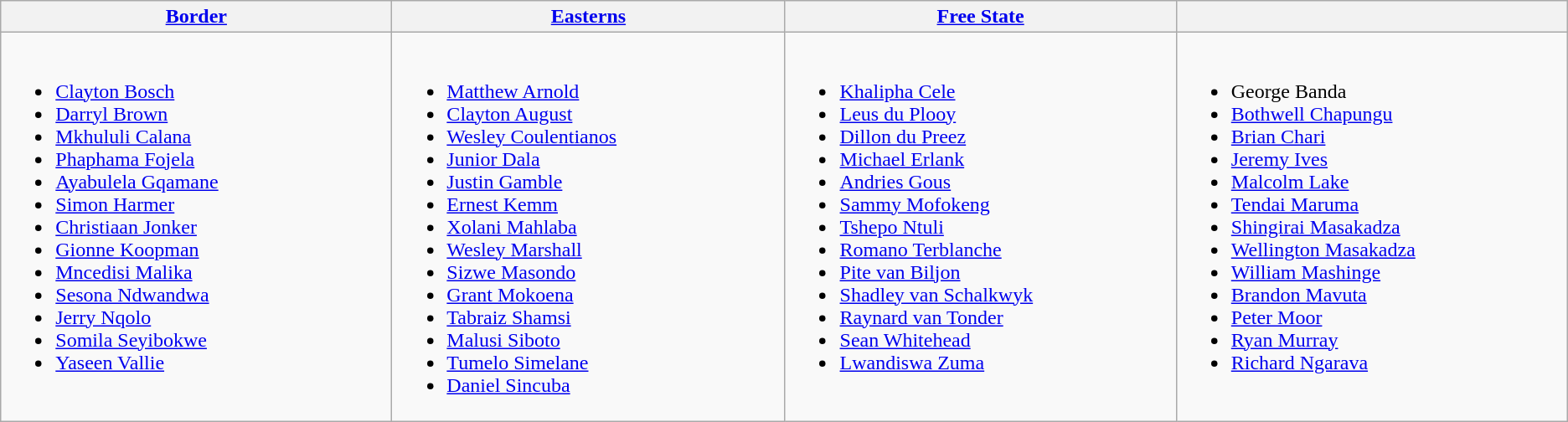<table class="wikitable">
<tr>
<th width=330> <a href='#'>Border</a></th>
<th width=330> <a href='#'>Easterns</a></th>
<th width=330> <a href='#'>Free State</a></th>
<th width=330></th>
</tr>
<tr>
<td valign=top><br><ul><li><a href='#'>Clayton Bosch</a></li><li><a href='#'>Darryl Brown</a></li><li><a href='#'>Mkhululi Calana</a></li><li><a href='#'>Phaphama Fojela</a></li><li><a href='#'>Ayabulela Gqamane</a></li><li><a href='#'>Simon Harmer</a></li><li><a href='#'>Christiaan Jonker</a></li><li><a href='#'>Gionne Koopman</a></li><li><a href='#'>Mncedisi Malika</a></li><li><a href='#'>Sesona Ndwandwa</a></li><li><a href='#'>Jerry Nqolo</a></li><li><a href='#'>Somila Seyibokwe</a></li><li><a href='#'>Yaseen Vallie</a></li></ul></td>
<td valign=top><br><ul><li><a href='#'>Matthew Arnold</a></li><li><a href='#'>Clayton August</a></li><li><a href='#'>Wesley Coulentianos</a></li><li><a href='#'>Junior Dala</a></li><li><a href='#'>Justin Gamble</a></li><li><a href='#'>Ernest Kemm</a></li><li><a href='#'>Xolani Mahlaba</a></li><li><a href='#'>Wesley Marshall</a></li><li><a href='#'>Sizwe Masondo</a></li><li><a href='#'>Grant Mokoena</a></li><li><a href='#'>Tabraiz Shamsi</a></li><li><a href='#'>Malusi Siboto</a></li><li><a href='#'>Tumelo Simelane</a></li><li><a href='#'>Daniel Sincuba</a></li></ul></td>
<td valign=top><br><ul><li><a href='#'>Khalipha Cele</a></li><li><a href='#'>Leus du Plooy</a></li><li><a href='#'>Dillon du Preez</a></li><li><a href='#'>Michael Erlank</a></li><li><a href='#'>Andries Gous</a></li><li><a href='#'>Sammy Mofokeng</a></li><li><a href='#'>Tshepo Ntuli</a></li><li><a href='#'>Romano Terblanche</a></li><li><a href='#'>Pite van Biljon</a></li><li><a href='#'>Shadley van Schalkwyk</a></li><li><a href='#'>Raynard van Tonder</a></li><li><a href='#'>Sean Whitehead</a></li><li><a href='#'>Lwandiswa Zuma</a></li></ul></td>
<td valign=top><br><ul><li>George Banda</li><li><a href='#'>Bothwell Chapungu</a></li><li><a href='#'>Brian Chari</a></li><li><a href='#'>Jeremy Ives</a></li><li><a href='#'>Malcolm Lake</a></li><li><a href='#'>Tendai Maruma</a></li><li><a href='#'>Shingirai Masakadza</a></li><li><a href='#'>Wellington Masakadza</a></li><li><a href='#'>William Mashinge</a></li><li><a href='#'>Brandon Mavuta</a></li><li><a href='#'>Peter Moor</a></li><li><a href='#'>Ryan Murray</a></li><li><a href='#'>Richard Ngarava</a></li></ul></td>
</tr>
</table>
